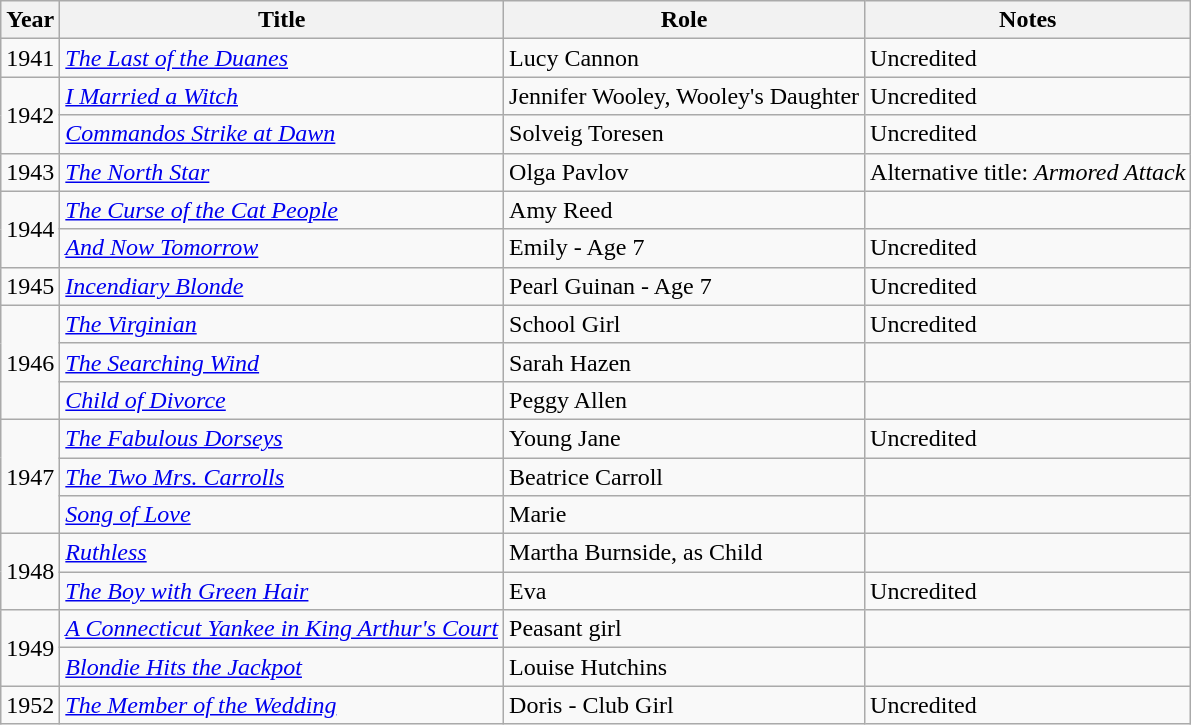<table class="wikitable sortable">
<tr>
<th>Year</th>
<th>Title</th>
<th>Role</th>
<th class="unsortable">Notes</th>
</tr>
<tr>
<td>1941</td>
<td><em><a href='#'>The Last of the Duanes</a></em></td>
<td>Lucy Cannon</td>
<td>Uncredited</td>
</tr>
<tr>
<td rowspan=2>1942</td>
<td><em><a href='#'>I Married a Witch</a></em></td>
<td>Jennifer Wooley, Wooley's Daughter</td>
<td>Uncredited</td>
</tr>
<tr>
<td><em><a href='#'>Commandos Strike at Dawn</a></em></td>
<td>Solveig Toresen</td>
<td>Uncredited</td>
</tr>
<tr>
<td>1943</td>
<td><em><a href='#'>The North Star</a></em></td>
<td>Olga Pavlov</td>
<td>Alternative title: <em>Armored Attack</em></td>
</tr>
<tr>
<td rowspan=2>1944</td>
<td><em><a href='#'>The Curse of the Cat People</a></em></td>
<td>Amy Reed</td>
<td></td>
</tr>
<tr>
<td><em><a href='#'>And Now Tomorrow</a></em></td>
<td>Emily - Age 7</td>
<td>Uncredited</td>
</tr>
<tr>
<td>1945</td>
<td><em><a href='#'>Incendiary Blonde</a></em></td>
<td>Pearl Guinan - Age 7</td>
<td>Uncredited</td>
</tr>
<tr>
<td rowspan=3>1946</td>
<td><em><a href='#'>The Virginian</a></em></td>
<td>School Girl</td>
<td>Uncredited</td>
</tr>
<tr>
<td><em><a href='#'>The Searching Wind</a></em></td>
<td>Sarah Hazen</td>
<td></td>
</tr>
<tr>
<td><em><a href='#'>Child of Divorce</a></em></td>
<td>Peggy Allen</td>
<td></td>
</tr>
<tr>
<td rowspan=3>1947</td>
<td><em><a href='#'>The Fabulous Dorseys</a></em></td>
<td>Young Jane</td>
<td>Uncredited</td>
</tr>
<tr>
<td><em><a href='#'>The Two Mrs. Carrolls</a></em></td>
<td>Beatrice Carroll</td>
<td></td>
</tr>
<tr>
<td><em><a href='#'>Song of Love</a></em></td>
<td>Marie</td>
<td></td>
</tr>
<tr>
<td rowspan=2>1948</td>
<td><em><a href='#'>Ruthless</a></em></td>
<td>Martha Burnside, as Child</td>
<td></td>
</tr>
<tr>
<td><em><a href='#'>The Boy with Green Hair</a></em></td>
<td>Eva</td>
<td>Uncredited</td>
</tr>
<tr>
<td rowspan=2>1949</td>
<td><em><a href='#'>A Connecticut Yankee in King Arthur's Court</a></em></td>
<td>Peasant girl</td>
<td></td>
</tr>
<tr>
<td><em><a href='#'>Blondie Hits the Jackpot</a></em></td>
<td>Louise Hutchins</td>
<td></td>
</tr>
<tr>
<td>1952</td>
<td><em><a href='#'>The Member of the Wedding</a></em></td>
<td>Doris - Club Girl</td>
<td>Uncredited</td>
</tr>
</table>
